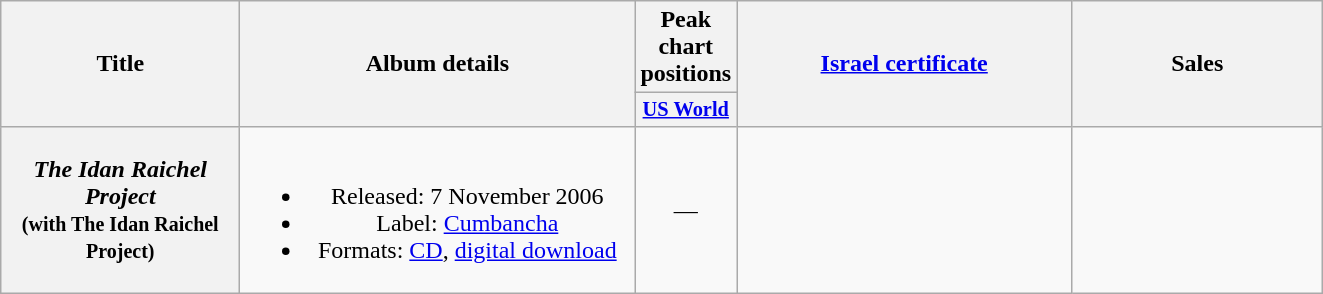<table class="wikitable plainrowheaders" style="text-align:center;">
<tr>
<th rowspan="2" scope="col" style="width:9.5em;">Title</th>
<th rowspan="2" scope="col" style="width:16em;">Album details</th>
<th>Peak chart positions</th>
<th rowspan="2" scope="col" style="width:13.5em;"><a href='#'>Israel certificate</a></th>
<th rowspan="2" scope="col" style="width:10em;">Sales</th>
</tr>
<tr>
<th scope="col" style="width:2.5em;font-size:85%;"><a href='#'>US World</a></th>
</tr>
<tr>
<th scope="row"><em>The Idan Raichel Project</em><br><small>(with The Idan Raichel Project)</small></th>
<td><br><ul><li>Released: 7 November 2006</li><li>Label: <a href='#'>Cumbancha</a></li><li>Formats: <a href='#'>CD</a>, <a href='#'>digital download</a></li></ul></td>
<td>—</td>
<td></td>
<td></td>
</tr>
</table>
